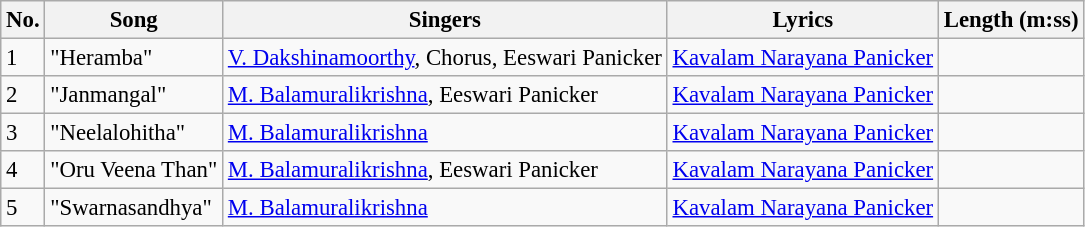<table class="wikitable" style="font-size:95%;">
<tr>
<th>No.</th>
<th>Song</th>
<th>Singers</th>
<th>Lyrics</th>
<th>Length (m:ss)</th>
</tr>
<tr>
<td>1</td>
<td>"Heramba"</td>
<td><a href='#'>V. Dakshinamoorthy</a>, Chorus, Eeswari Panicker</td>
<td><a href='#'>Kavalam Narayana Panicker</a></td>
<td></td>
</tr>
<tr>
<td>2</td>
<td>"Janmangal"</td>
<td><a href='#'>M. Balamuralikrishna</a>, Eeswari Panicker</td>
<td><a href='#'>Kavalam Narayana Panicker</a></td>
<td></td>
</tr>
<tr>
<td>3</td>
<td>"Neelalohitha"</td>
<td><a href='#'>M. Balamuralikrishna</a></td>
<td><a href='#'>Kavalam Narayana Panicker</a></td>
<td></td>
</tr>
<tr>
<td>4</td>
<td>"Oru Veena Than"</td>
<td><a href='#'>M. Balamuralikrishna</a>, Eeswari Panicker</td>
<td><a href='#'>Kavalam Narayana Panicker</a></td>
<td></td>
</tr>
<tr>
<td>5</td>
<td>"Swarnasandhya"</td>
<td><a href='#'>M. Balamuralikrishna</a></td>
<td><a href='#'>Kavalam Narayana Panicker</a></td>
<td></td>
</tr>
</table>
